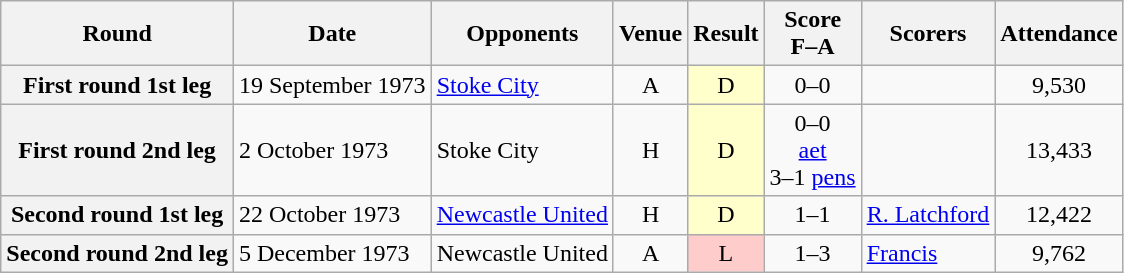<table class="wikitable plainrowheaders" style="text-align:center">
<tr>
<th scope="col">Round</th>
<th scope="col">Date</th>
<th scope="col">Opponents</th>
<th scope="col">Venue</th>
<th scope="col">Result</th>
<th scope="col">Score<br>F–A</th>
<th scope="col">Scorers</th>
<th scope="col">Attendance</th>
</tr>
<tr>
<th scope="row">First round 1st leg</th>
<td align="left">19 September 1973</td>
<td align="left"><a href='#'>Stoke City</a></td>
<td>A</td>
<td style=background:#ffc>D</td>
<td>0–0</td>
<td></td>
<td>9,530</td>
</tr>
<tr>
<th scope="row">First round 2nd leg</th>
<td align="left">2 October 1973</td>
<td align="left">Stoke City</td>
<td>H</td>
<td style=background:#ffc>D</td>
<td>0–0<br><a href='#'>aet</a><br>3–1 <a href='#'>pens</a></td>
<td></td>
<td>13,433</td>
</tr>
<tr>
<th scope="row">Second round 1st leg</th>
<td align="left">22 October 1973</td>
<td align="left"><a href='#'>Newcastle United</a></td>
<td>H</td>
<td style=background:#ffc>D</td>
<td>1–1</td>
<td align="left"><a href='#'>R. Latchford</a></td>
<td>12,422</td>
</tr>
<tr>
<th scope="row">Second round 2nd leg</th>
<td align="left">5 December 1973</td>
<td align="left">Newcastle United</td>
<td>A</td>
<td style=background:#fcc>L</td>
<td>1–3</td>
<td align="left"><a href='#'>Francis</a></td>
<td>9,762</td>
</tr>
</table>
